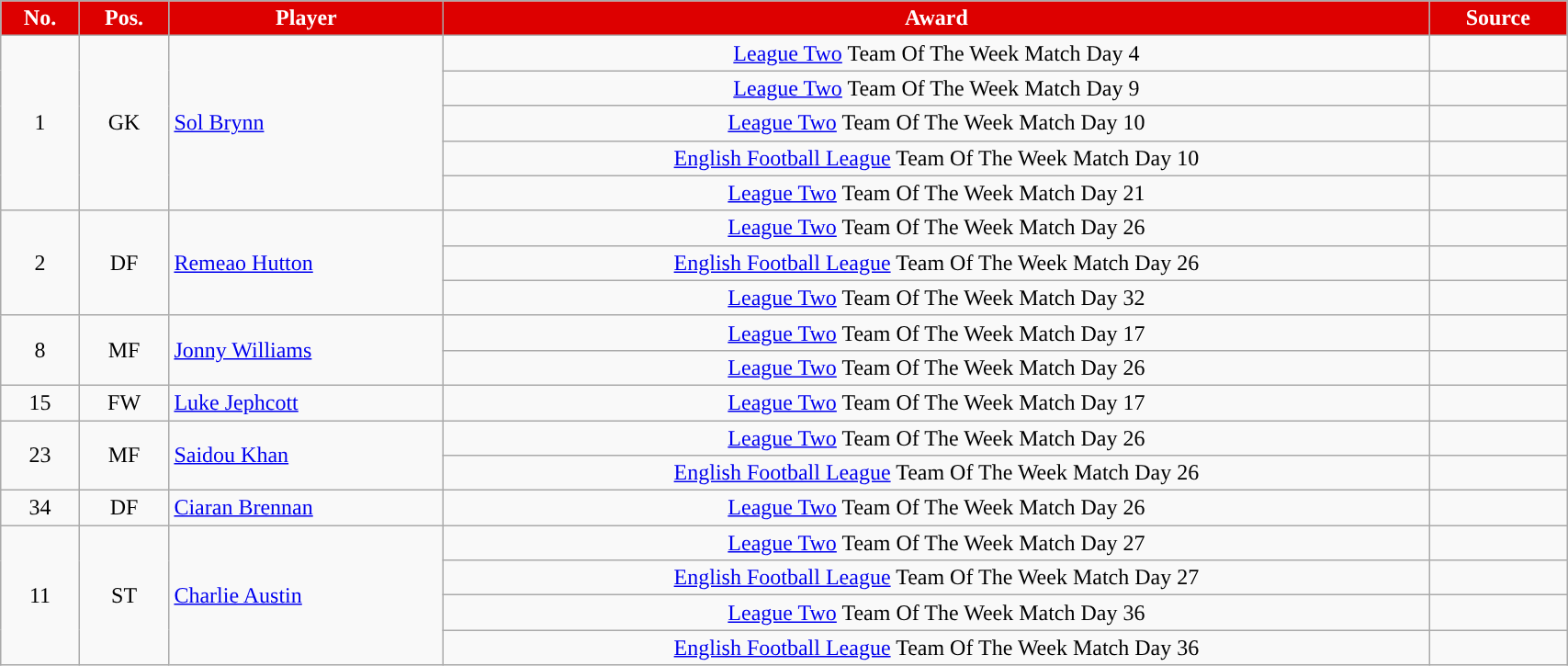<table class="wikitable" style="text-align:center;width:90%;">
<tr>
<th style="background:#DD0000;color:#fff;">No.</th>
<th style="background:#DD0000;color:#fff;">Pos.</th>
<th style="background:#DD0000;color:#fff;">Player</th>
<th style="background:#DD0000;color:#fff;">Award</th>
<th style="background:#DD0000;color:#fff;">Source</th>
</tr>
<tr>
<td rowspan=5>1</td>
<td rowspan=5>GK</td>
<td rowspan=5; align=left> <a href='#'>Sol Brynn</a></td>
<td><a href='#'>League Two</a> Team Of The Week Match Day 4</td>
<td></td>
</tr>
<tr>
<td><a href='#'>League Two</a> Team Of The Week Match Day 9</td>
<td></td>
</tr>
<tr>
<td><a href='#'>League Two</a> Team Of The Week Match Day 10</td>
<td></td>
</tr>
<tr>
<td><a href='#'>English Football League</a> Team Of The Week Match Day 10</td>
<td></td>
</tr>
<tr>
<td><a href='#'>League Two</a> Team Of The Week Match Day 21</td>
<td></td>
</tr>
<tr>
<td rowspan=3>2</td>
<td rowspan=3>DF</td>
<td rowspan=3; align=left> <a href='#'>Remeao Hutton</a></td>
<td><a href='#'>League Two</a> Team Of The Week Match Day 26</td>
<td></td>
</tr>
<tr>
<td><a href='#'>English Football League</a> Team Of The Week Match Day 26</td>
<td></td>
</tr>
<tr>
<td><a href='#'>League Two</a> Team Of The Week Match Day 32</td>
<td></td>
</tr>
<tr>
<td rowspan=2>8</td>
<td rowspan=2>MF</td>
<td rowspan=2; align=left> <a href='#'>Jonny Williams</a></td>
<td><a href='#'>League Two</a> Team Of The Week Match Day 17</td>
<td></td>
</tr>
<tr>
<td><a href='#'>League Two</a> Team Of The Week Match Day 26</td>
<td></td>
</tr>
<tr>
<td rowspan=1>15</td>
<td rowspan=1>FW</td>
<td rowspan=1; align=left> <a href='#'>Luke Jephcott</a></td>
<td><a href='#'>League Two</a> Team Of The Week Match Day 17</td>
<td></td>
</tr>
<tr>
<td rowspan=2>23</td>
<td rowspan=2>MF</td>
<td rowspan=2; align=left> <a href='#'>Saidou Khan</a></td>
<td><a href='#'>League Two</a> Team Of The Week Match Day 26</td>
<td></td>
</tr>
<tr>
<td><a href='#'>English Football League</a> Team Of The Week Match Day 26</td>
<td></td>
</tr>
<tr>
<td rowspan=1>34</td>
<td rowspan=1>DF</td>
<td rowspan=1; align=left> <a href='#'>Ciaran Brennan</a></td>
<td><a href='#'>League Two</a> Team Of The Week Match Day 26</td>
<td></td>
</tr>
<tr>
<td rowspan=4>11</td>
<td rowspan=4>ST</td>
<td rowspan=4; align=left> <a href='#'>Charlie Austin</a></td>
<td><a href='#'>League Two</a> Team Of The Week Match Day 27</td>
<td></td>
</tr>
<tr>
<td><a href='#'>English Football League</a> Team Of The Week Match Day 27</td>
<td></td>
</tr>
<tr>
<td><a href='#'>League Two</a> Team Of The Week Match Day 36</td>
<td></td>
</tr>
<tr>
<td><a href='#'>English Football League</a> Team Of The Week Match Day 36</td>
<td></td>
</tr>
</table>
